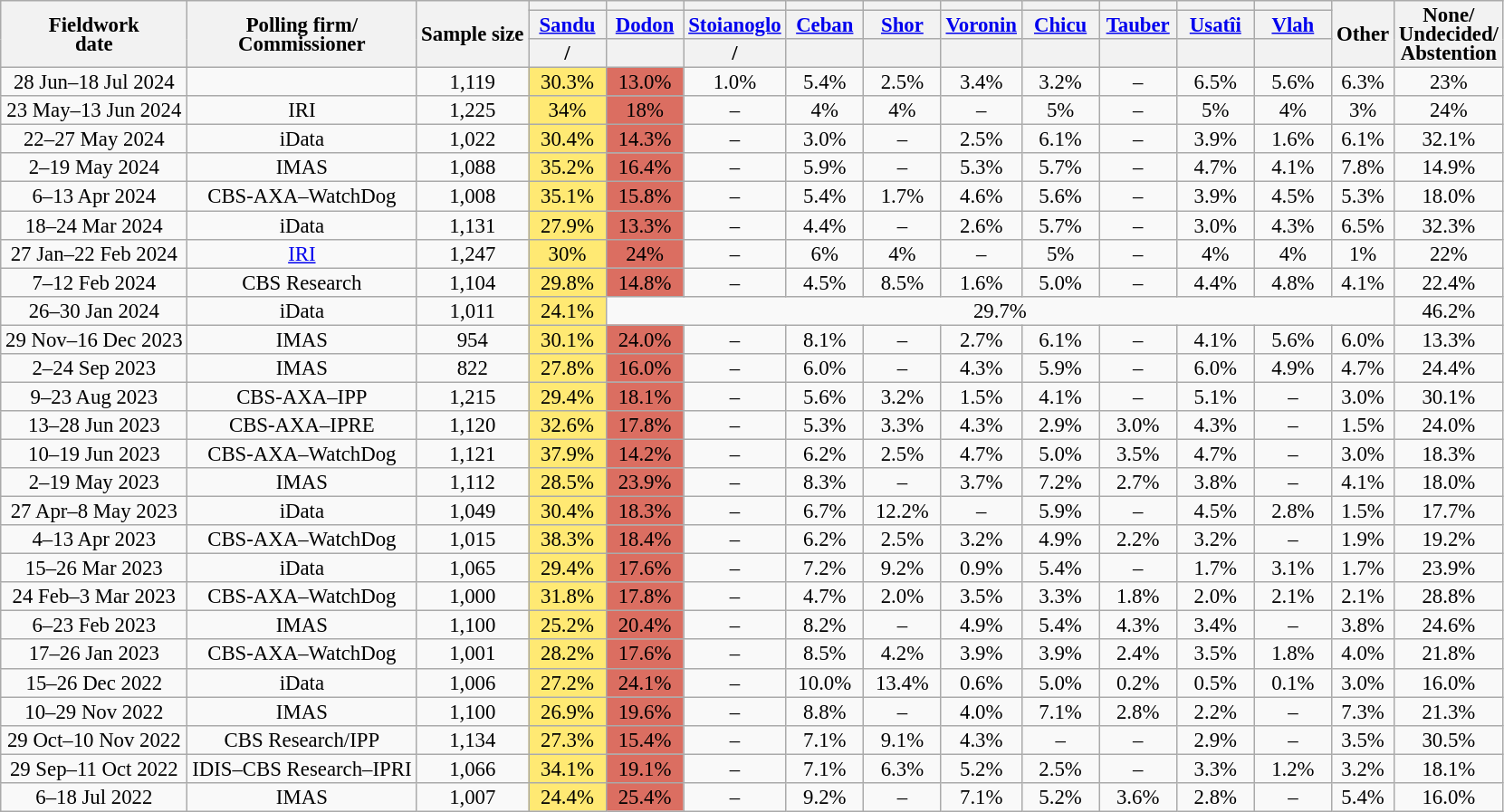<table class=wikitable style="text-align:center;font-size:95%;line-height:14px;">
<tr>
<th rowspan="3">Fieldwork<br>date</th>
<th rowspan="3">Polling firm/<br>Commissioner</th>
<th rowspan="3">Sample size</th>
<th></th>
<th></th>
<th></th>
<th></th>
<th></th>
<th></th>
<th></th>
<th></th>
<th></th>
<th></th>
<th rowspan="3">Other</th>
<th rowspan="3">None/<br>Undecided/<br>Abstention</th>
</tr>
<tr>
<th style="width:50px;"><a href='#'>Sandu</a></th>
<th style="width:50px;"><a href='#'>Dodon</a></th>
<th style="width:50px;"><a href='#'>Stoianoglo</a></th>
<th style="width:50px;"><a href='#'>Ceban</a></th>
<th style="width:50px;"><a href='#'>Shor</a></th>
<th style="width:50px;"><a href='#'>Voronin</a></th>
<th style="width:50px;"><a href='#'>Chicu</a></th>
<th style="width:50px;"><a href='#'>Tauber</a></th>
<th style="width:50px;"><a href='#'>Usatîi</a></th>
<th style="width:50px;"><a href='#'>Vlah</a></th>
</tr>
<tr>
<th><a href='#'></a>/<a href='#'></a></th>
<th><a href='#'></a></th>
<th><a href='#'></a>/<a href='#'></a></th>
<th><a href='#'></a></th>
<th><a href='#'></a></th>
<th><a href='#'></a></th>
<th><a href='#'></a></th>
<th><a href='#'></a></th>
<th><a href='#'></a></th>
<th></th>
</tr>
<tr>
<td>28 Jun–18 Jul 2024</td>
<td></td>
<td>1,119</td>
<td style="background:#ffe973">30.3%</td>
<td style="background:#DB6E61">13.0%</td>
<td>1.0%</td>
<td>5.4%</td>
<td>2.5%</td>
<td>3.4%</td>
<td>3.2%</td>
<td>–</td>
<td>6.5%</td>
<td>5.6%</td>
<td>6.3%</td>
<td>23%</td>
</tr>
<tr>
<td>23 May–13 Jun 2024</td>
<td>IRI</td>
<td>1,225</td>
<td style="background:#ffe973">34%</td>
<td style="background:#DB6E61">18%</td>
<td>–</td>
<td>4%</td>
<td>4%</td>
<td>–</td>
<td>5%</td>
<td>–</td>
<td>5%</td>
<td>4%</td>
<td>3%</td>
<td>24%</td>
</tr>
<tr>
<td>22–27 May 2024</td>
<td>iData</td>
<td>1,022</td>
<td style="background:#ffe973">30.4%</td>
<td style="background:#DB6E61">14.3%</td>
<td>–</td>
<td>3.0%</td>
<td>–</td>
<td>2.5%</td>
<td>6.1%</td>
<td>–</td>
<td>3.9%</td>
<td>1.6%</td>
<td>6.1%</td>
<td>32.1%</td>
</tr>
<tr>
<td>2–19 May 2024</td>
<td>IMAS</td>
<td>1,088</td>
<td style="background:#ffe973">35.2%</td>
<td style="background:#DB6E61">16.4%</td>
<td>–</td>
<td>5.9%</td>
<td>–</td>
<td>5.3%</td>
<td>5.7%</td>
<td>–</td>
<td>4.7%</td>
<td>4.1%</td>
<td>7.8%</td>
<td>14.9%</td>
</tr>
<tr>
<td data-sort-value="2024-04-16">6–13 Apr 2024</td>
<td>CBS-AXA–WatchDog</td>
<td>1,008</td>
<td style="background:#ffe973">35.1%</td>
<td style="background:#DB6E61">15.8%</td>
<td>–</td>
<td>5.4%</td>
<td>1.7%</td>
<td>4.6%</td>
<td>5.6%</td>
<td>–</td>
<td>3.9%</td>
<td>4.5%</td>
<td>5.3%</td>
<td>18.0%</td>
</tr>
<tr>
<td data-sort-value="2024-03-24">18–24 Mar 2024</td>
<td>iData</td>
<td>1,131</td>
<td style="background:#ffe973">27.9%</td>
<td style="background:#DB6E61">13.3%</td>
<td>–</td>
<td>4.4%</td>
<td>–</td>
<td>2.6%</td>
<td>5.7%</td>
<td>–</td>
<td>3.0%</td>
<td>4.3%</td>
<td>6.5%</td>
<td>32.3%</td>
</tr>
<tr>
<td>27 Jan–22 Feb 2024</td>
<td><a href='#'>IRI</a></td>
<td>1,247</td>
<td style="background:#ffe973">30%</td>
<td style="background:#DB6E61">24%</td>
<td>–</td>
<td>6%</td>
<td>4%</td>
<td>–</td>
<td>5%</td>
<td>–</td>
<td>4%</td>
<td>4%</td>
<td>1%</td>
<td>22%</td>
</tr>
<tr>
<td>7–12 Feb 2024</td>
<td>CBS Research</td>
<td>1,104</td>
<td style="background:#ffe973">29.8%</td>
<td style="background:#DB6E61">14.8%</td>
<td>–</td>
<td>4.5%</td>
<td>8.5%</td>
<td>1.6%</td>
<td>5.0%</td>
<td>–</td>
<td>4.4%</td>
<td>4.8%</td>
<td>4.1%</td>
<td>22.4%</td>
</tr>
<tr>
<td data-sort-value="2024-01-30">26–30 Jan 2024</td>
<td>iData</td>
<td>1,011</td>
<td style="background:#ffe973">24.1%</td>
<td colspan="10">29.7%</td>
<td>46.2%</td>
</tr>
<tr>
<td data-sort-value="2023-12-16">29 Nov–16 Dec 2023</td>
<td>IMAS</td>
<td>954</td>
<td style="background:#ffe973">30.1%</td>
<td style="background:#DB6E61">24.0%</td>
<td>–</td>
<td>8.1%</td>
<td>–</td>
<td>2.7%</td>
<td>6.1%</td>
<td>–</td>
<td>4.1%</td>
<td>5.6%</td>
<td>6.0%</td>
<td>13.3%</td>
</tr>
<tr>
<td data-sort-value="2023-09-24">2–24 Sep 2023</td>
<td>IMAS</td>
<td>822</td>
<td style="background:#ffe973">27.8%</td>
<td style="background:#DB6E61">16.0%</td>
<td>–</td>
<td>6.0%</td>
<td>–</td>
<td>4.3%</td>
<td>5.9%</td>
<td>–</td>
<td>6.0%</td>
<td>4.9%</td>
<td>4.7%</td>
<td>24.4%</td>
</tr>
<tr>
<td>9–23 Aug 2023</td>
<td>CBS-AXA–IPP</td>
<td>1,215</td>
<td style="background:#ffe973">29.4%</td>
<td style="background:#DB6E61">18.1%</td>
<td>–</td>
<td>5.6%</td>
<td>3.2%</td>
<td>1.5%</td>
<td>4.1%</td>
<td>–</td>
<td>5.1%</td>
<td>–</td>
<td>3.0%</td>
<td>30.1%</td>
</tr>
<tr>
<td>13–28 Jun 2023</td>
<td>CBS-AXA–IPRE</td>
<td>1,120</td>
<td style="background:#ffe973">32.6%</td>
<td style="background:#DB6E61">17.8%</td>
<td>–</td>
<td>5.3%</td>
<td>3.3%</td>
<td>4.3%</td>
<td>2.9%</td>
<td>3.0%</td>
<td>4.3%</td>
<td>–</td>
<td>1.5%</td>
<td>24.0%</td>
</tr>
<tr>
<td data-sort-value="2023-06-19">10–19 Jun 2023</td>
<td>CBS-AXA–WatchDog</td>
<td>1,121</td>
<td style="background:#ffe973">37.9%</td>
<td style="background:#DB6E61">14.2%</td>
<td>–</td>
<td>6.2%</td>
<td>2.5%</td>
<td>4.7%</td>
<td>5.0%</td>
<td>3.5%</td>
<td>4.7%</td>
<td>–</td>
<td>3.0%</td>
<td>18.3%</td>
</tr>
<tr>
<td data-sort-value="2023-05-19">2–19 May 2023</td>
<td>IMAS</td>
<td>1,112</td>
<td style="background:#ffe973">28.5%</td>
<td style="background:#DB6E61">23.9%</td>
<td>–</td>
<td>8.3%</td>
<td>–</td>
<td>3.7%</td>
<td>7.2%</td>
<td>2.7%</td>
<td>3.8%</td>
<td>–</td>
<td>4.1%</td>
<td>18.0%</td>
</tr>
<tr>
<td data-sort-value="2023-05-08">27 Apr–8 May 2023</td>
<td>iData</td>
<td>1,049</td>
<td style="background:#ffe973">30.4%</td>
<td style="background:#DB6E61">18.3%</td>
<td>–</td>
<td>6.7%</td>
<td>12.2%</td>
<td>–</td>
<td>5.9%</td>
<td>–</td>
<td>4.5%</td>
<td>2.8%</td>
<td>1.5%</td>
<td>17.7%</td>
</tr>
<tr>
<td data-sort-value="2023-04-13">4–13 Apr 2023</td>
<td>CBS-AXA–WatchDog</td>
<td>1,015</td>
<td style="background:#ffe973">38.3%</td>
<td style="background:#DB6E61">18.4%</td>
<td>–</td>
<td>6.2%</td>
<td>2.5%</td>
<td>3.2%</td>
<td>4.9%</td>
<td>2.2%</td>
<td>3.2%</td>
<td>–</td>
<td>1.9%</td>
<td>19.2%</td>
</tr>
<tr>
<td data-sort-value="2023-03-26">15–26 Mar 2023</td>
<td>iData</td>
<td>1,065</td>
<td style="background:#ffe973">29.4%</td>
<td style="background:#DB6E61">17.6%</td>
<td>–</td>
<td>7.2%</td>
<td>9.2%</td>
<td>0.9%</td>
<td>5.4%</td>
<td>–</td>
<td>1.7%</td>
<td>3.1%</td>
<td>1.7%</td>
<td>23.9%</td>
</tr>
<tr>
<td data-sort-value="2023-03-03">24 Feb–3 Mar 2023</td>
<td>CBS-AXA–WatchDog</td>
<td>1,000</td>
<td style="background:#ffe973">31.8%</td>
<td style="background:#DB6E61">17.8%</td>
<td>–</td>
<td>4.7%</td>
<td>2.0%</td>
<td>3.5%</td>
<td>3.3%</td>
<td>1.8%</td>
<td>2.0%</td>
<td>2.1%</td>
<td>2.1%</td>
<td>28.8%</td>
</tr>
<tr>
<td data-sort-value="2023-02-23">6–23 Feb 2023</td>
<td>IMAS</td>
<td>1,100</td>
<td style="background:#ffe973">25.2%</td>
<td style="background:#DB6E61">20.4%</td>
<td>–</td>
<td>8.2%</td>
<td>–</td>
<td>4.9%</td>
<td>5.4%</td>
<td>4.3%</td>
<td>3.4%</td>
<td>–</td>
<td>3.8%</td>
<td>24.6%</td>
</tr>
<tr>
<td data-sort-value="2023-01-26">17–26 Jan 2023</td>
<td>CBS-AXA–WatchDog</td>
<td>1,001</td>
<td style="background:#ffe973">28.2%</td>
<td style="background:#DB6E61">17.6%</td>
<td>–</td>
<td>8.5%</td>
<td>4.2%</td>
<td>3.9%</td>
<td>3.9%</td>
<td>2.4%</td>
<td>3.5%</td>
<td>1.8%</td>
<td>4.0%</td>
<td>21.8%</td>
</tr>
<tr>
<td data-sort-value="2022-10-11">15–26 Dec 2022</td>
<td>iData</td>
<td>1,006</td>
<td style="background:#ffe973">27.2%</td>
<td style="background:#DB6E61">24.1%</td>
<td>–</td>
<td>10.0%</td>
<td>13.4%</td>
<td>0.6%</td>
<td>5.0%</td>
<td>0.2%</td>
<td>0.5%</td>
<td>0.1%</td>
<td>3.0%</td>
<td>16.0%</td>
</tr>
<tr>
<td>10–29 Nov 2022</td>
<td>IMAS</td>
<td>1,100</td>
<td style="background:#ffe973">26.9%</td>
<td style="background:#DB6E61">19.6%</td>
<td>–</td>
<td>8.8%</td>
<td>–</td>
<td>4.0%</td>
<td>7.1%</td>
<td>2.8%</td>
<td>2.2%</td>
<td>–</td>
<td>7.3%</td>
<td>21.3%</td>
</tr>
<tr>
<td data-sort-value="2022-10-11">29 Oct–10 Nov 2022</td>
<td>CBS Research/IPP</td>
<td>1,134</td>
<td style="background:#ffe973">27.3%</td>
<td style="background:#DB6E61">15.4%</td>
<td>–</td>
<td>7.1%</td>
<td>9.1%</td>
<td>4.3%</td>
<td>–</td>
<td>–</td>
<td>2.9%</td>
<td>–</td>
<td>3.5%</td>
<td>30.5%</td>
</tr>
<tr>
<td data-sort-value="2022-10-11">29 Sep–11 Oct 2022</td>
<td>IDIS–CBS Research–IPRI</td>
<td>1,066</td>
<td style="background:#ffe973">34.1%</td>
<td style="background:#DB6E61">19.1%</td>
<td>–</td>
<td>7.1%</td>
<td>6.3%</td>
<td>5.2%</td>
<td>2.5%</td>
<td>–</td>
<td>3.3%</td>
<td>1.2%</td>
<td>3.2%</td>
<td>18.1%</td>
</tr>
<tr>
<td>6–18 Jul 2022</td>
<td>IMAS</td>
<td>1,007</td>
<td style="background:#ffe973">24.4%</td>
<td style="background:#DB6E61">25.4%</td>
<td>–</td>
<td>9.2%</td>
<td>–</td>
<td>7.1%</td>
<td>5.2%</td>
<td>3.6%</td>
<td>2.8%</td>
<td>–</td>
<td> 5.4%</td>
<td>16.0%</td>
</tr>
</table>
